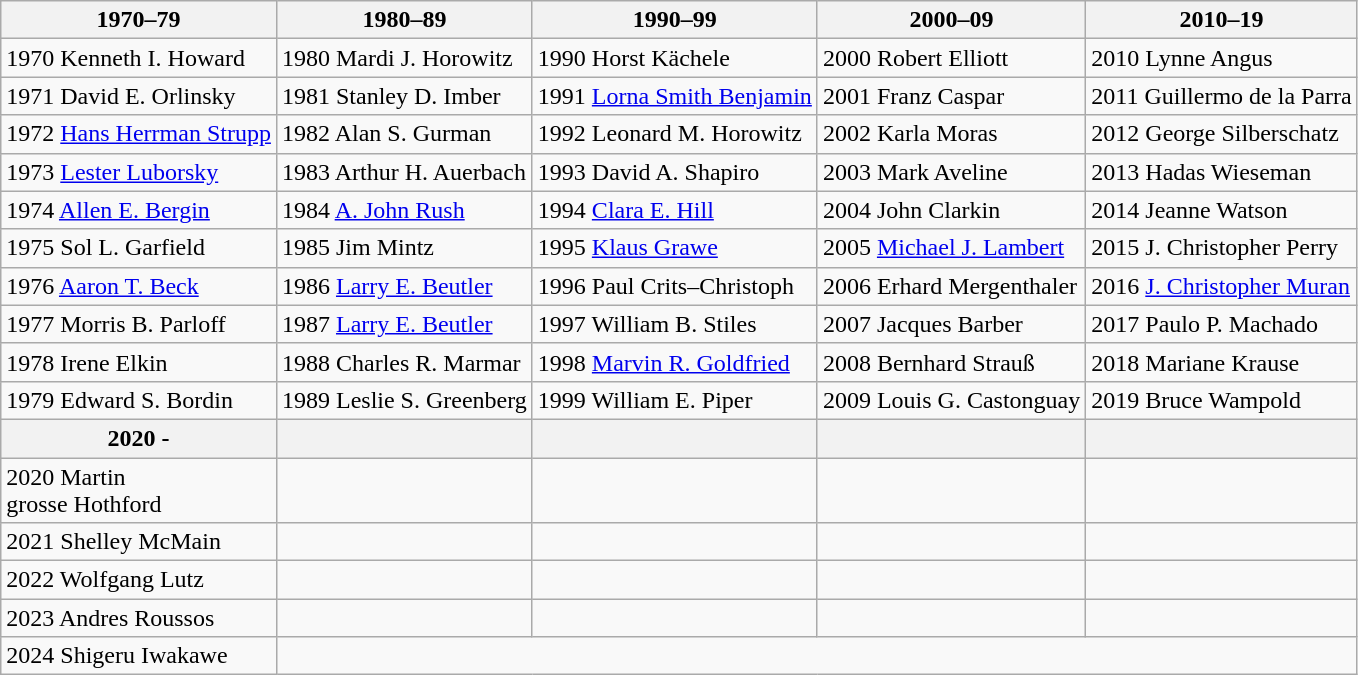<table class="wikitable">
<tr>
<th>1970–79</th>
<th>1980–89</th>
<th>1990–99</th>
<th>2000–09</th>
<th>2010–19</th>
</tr>
<tr>
<td>1970 Kenneth I. Howard</td>
<td>1980 Mardi J. Horowitz</td>
<td>1990 Horst Kächele</td>
<td>2000 Robert Elliott</td>
<td>2010 Lynne Angus</td>
</tr>
<tr>
<td>1971 David E. Orlinsky</td>
<td>1981 Stanley D. Imber</td>
<td>1991 <a href='#'>Lorna Smith Benjamin</a></td>
<td>2001 Franz Caspar</td>
<td>2011  Guillermo de la Parra</td>
</tr>
<tr>
<td>1972 <a href='#'>Hans Herrman Strupp</a></td>
<td>1982 Alan S. Gurman</td>
<td>1992 Leonard M. Horowitz</td>
<td>2002 Karla Moras</td>
<td>2012 George Silberschatz</td>
</tr>
<tr>
<td>1973 <a href='#'>Lester Luborsky</a></td>
<td>1983 Arthur H. Auerbach</td>
<td>1993 David A. Shapiro</td>
<td>2003 Mark Aveline</td>
<td>2013 Hadas Wieseman</td>
</tr>
<tr>
<td>1974 <a href='#'>Allen E. Bergin</a></td>
<td>1984 <a href='#'>A. John Rush</a></td>
<td>1994 <a href='#'>Clara E. Hill</a></td>
<td>2004 John Clarkin</td>
<td>2014 Jeanne Watson</td>
</tr>
<tr>
<td>1975 Sol L. Garfield</td>
<td>1985 Jim Mintz</td>
<td>1995 <a href='#'>Klaus Grawe</a></td>
<td>2005 <a href='#'>Michael J. Lambert</a></td>
<td>2015 J. Christopher Perry</td>
</tr>
<tr>
<td>1976 <a href='#'>Aaron T. Beck</a></td>
<td>1986 <a href='#'>Larry E. Beutler</a></td>
<td>1996 Paul Crits–Christoph</td>
<td>2006 Erhard Mergenthaler</td>
<td>2016 <a href='#'>J. Christopher Muran</a></td>
</tr>
<tr>
<td>1977 Morris B. Parloff</td>
<td>1987 <a href='#'>Larry E. Beutler</a></td>
<td>1997 William B. Stiles</td>
<td>2007 Jacques Barber</td>
<td>2017 Paulo P. Machado</td>
</tr>
<tr>
<td>1978 Irene Elkin</td>
<td>1988 Charles R. Marmar</td>
<td>1998 <a href='#'>Marvin R. Goldfried</a></td>
<td>2008 Bernhard Strauß</td>
<td>2018 Mariane Krause</td>
</tr>
<tr>
<td>1979 Edward S. Bordin</td>
<td>1989 Leslie S. Greenberg</td>
<td>1999 William E. Piper</td>
<td>2009 Louis G. Castonguay</td>
<td>2019 Bruce Wampold</td>
</tr>
<tr>
<th><strong>2020 -</strong></th>
<th></th>
<th></th>
<th></th>
<th></th>
</tr>
<tr>
<td>2020 Martin<br>grosse Hothford</td>
<td></td>
<td></td>
<td></td>
<td></td>
</tr>
<tr>
<td>2021 Shelley McMain</td>
<td></td>
<td></td>
<td></td>
<td></td>
</tr>
<tr>
<td>2022 Wolfgang Lutz</td>
<td></td>
<td></td>
<td></td>
<td></td>
</tr>
<tr>
<td>2023 Andres Roussos</td>
<td></td>
<td></td>
<td></td>
<td></td>
</tr>
<tr>
<td>2024 Shigeru Iwakawe</td>
</tr>
</table>
